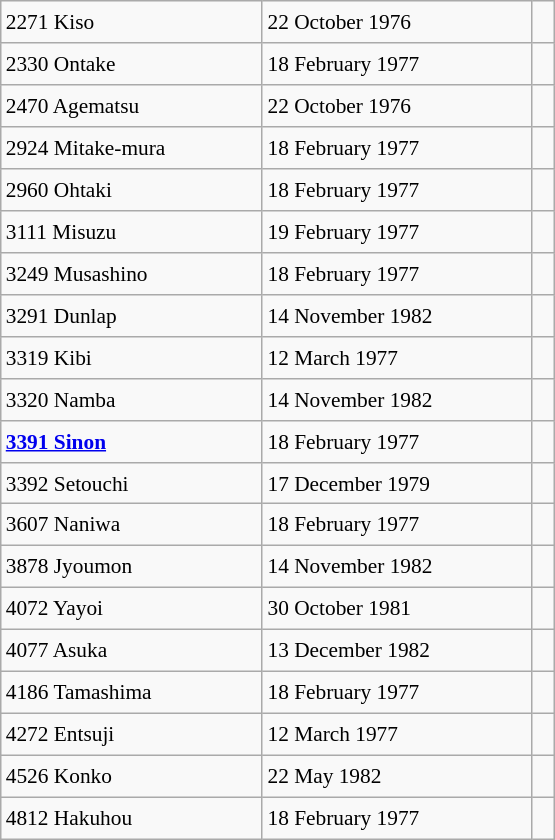<table class="wikitable" style="font-size: 89%; float: left; width: 26em; margin-right: 1em; height: 560px">
<tr>
<td>2271 Kiso</td>
<td>22 October 1976</td>
<td> </td>
</tr>
<tr>
<td>2330 Ontake</td>
<td>18 February 1977</td>
<td> </td>
</tr>
<tr>
<td>2470 Agematsu</td>
<td>22 October 1976</td>
<td> </td>
</tr>
<tr>
<td>2924 Mitake-mura</td>
<td>18 February 1977</td>
<td> </td>
</tr>
<tr>
<td>2960 Ohtaki</td>
<td>18 February 1977</td>
<td> </td>
</tr>
<tr>
<td>3111 Misuzu</td>
<td>19 February 1977</td>
<td> </td>
</tr>
<tr>
<td>3249 Musashino</td>
<td>18 February 1977</td>
<td> </td>
</tr>
<tr>
<td>3291 Dunlap</td>
<td>14 November 1982</td>
<td> </td>
</tr>
<tr>
<td>3319 Kibi</td>
<td>12 March 1977</td>
<td> </td>
</tr>
<tr>
<td>3320 Namba</td>
<td>14 November 1982</td>
<td> </td>
</tr>
<tr>
<td><strong><a href='#'>3391 Sinon</a></strong></td>
<td>18 February 1977</td>
<td> </td>
</tr>
<tr>
<td>3392 Setouchi</td>
<td>17 December 1979</td>
<td> </td>
</tr>
<tr>
<td>3607 Naniwa</td>
<td>18 February 1977</td>
<td> </td>
</tr>
<tr>
<td>3878 Jyoumon</td>
<td>14 November 1982</td>
<td> </td>
</tr>
<tr>
<td>4072 Yayoi</td>
<td>30 October 1981</td>
<td> </td>
</tr>
<tr>
<td>4077 Asuka</td>
<td>13 December 1982</td>
<td> </td>
</tr>
<tr>
<td>4186 Tamashima</td>
<td>18 February 1977</td>
<td> </td>
</tr>
<tr>
<td>4272 Entsuji</td>
<td>12 March 1977</td>
<td> </td>
</tr>
<tr>
<td>4526 Konko</td>
<td>22 May 1982</td>
<td> </td>
</tr>
<tr>
<td>4812 Hakuhou</td>
<td>18 February 1977</td>
<td> </td>
</tr>
</table>
